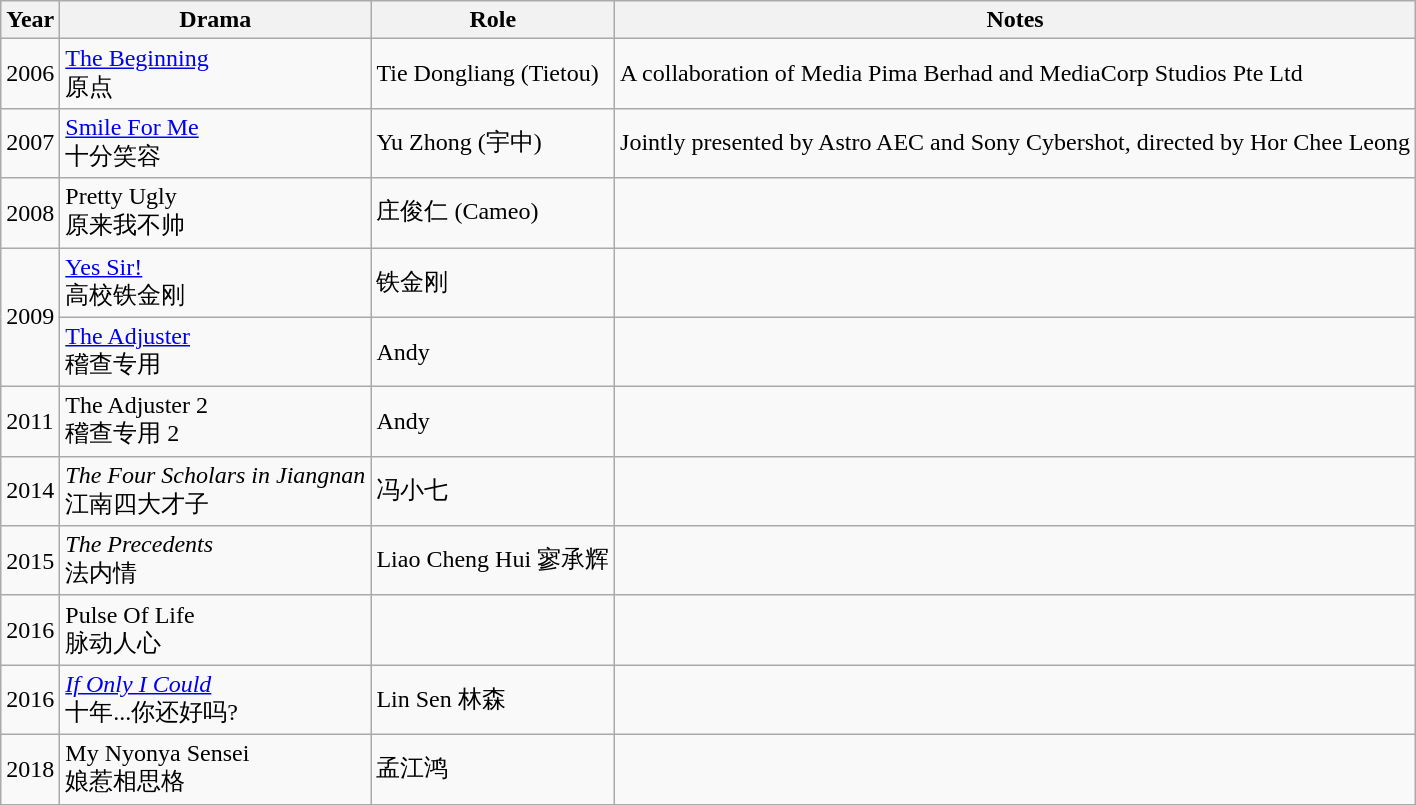<table class="wikitable">
<tr>
<th>Year</th>
<th>Drama</th>
<th>Role</th>
<th>Notes</th>
</tr>
<tr>
<td rowspan="1">2006</td>
<td><a href='#'>The Beginning</a><br>原点</td>
<td>Tie Dongliang (Tietou)</td>
<td>A collaboration of Media Pima Berhad and MediaCorp Studios Pte Ltd</td>
</tr>
<tr>
<td rowspan="1">2007</td>
<td><a href='#'>Smile For Me</a><br>十分笑容</td>
<td>Yu Zhong (宇中)</td>
<td>Jointly presented by Astro AEC and Sony Cybershot, directed by Hor Chee Leong</td>
</tr>
<tr>
<td>2008</td>
<td>Pretty Ugly<br>原来我不帅</td>
<td>庄俊仁 (Cameo)</td>
<td></td>
</tr>
<tr>
<td rowspan="2">2009</td>
<td><a href='#'>Yes Sir!</a> <br> 高校铁金刚</td>
<td>铁金刚</td>
<td></td>
</tr>
<tr>
<td><a href='#'>The Adjuster</a> <br> 稽查专用</td>
<td>Andy</td>
<td></td>
</tr>
<tr>
<td>2011</td>
<td>The Adjuster 2<br>稽查专用 2</td>
<td>Andy</td>
<td></td>
</tr>
<tr>
<td>2014</td>
<td><em>The Four Scholars in Jiangnan</em><br>江南四大才子</td>
<td>冯小七</td>
<td></td>
</tr>
<tr>
<td rowspan="1">2015</td>
<td><em>The Precedents</em> <br> 法内情</td>
<td>Liao Cheng Hui 寥承辉</td>
<td></td>
</tr>
<tr>
<td>2016</td>
<td>Pulse Of Life<br>脉动人心</td>
<td></td>
<td></td>
</tr>
<tr>
<td rowspan="1">2016</td>
<td><em><a href='#'>If Only I Could</a></em> <br>十年...你还好吗?</td>
<td>Lin Sen 林森</td>
<td></td>
</tr>
<tr>
<td>2018</td>
<td>My Nyonya Sensei<br>娘惹相思格</td>
<td>孟江鸿</td>
<td></td>
</tr>
</table>
